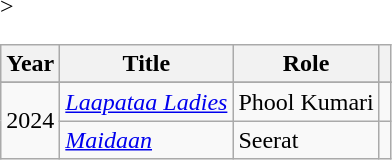<table class="wikitable sortable">
<tr>
<th>Year</th>
<th>Title</th>
<th>Role</th>
<th class="unsortable"></th>
</tr>
<tr />>
</tr>
<tr |>
</tr>
<tr>
<td rowspan=2>2024</td>
<td><em><a href='#'>Laapataa Ladies</a></em></td>
<td>Phool Kumari</td>
<td></td>
</tr>
<tr>
<td><em><a href='#'>Maidaan</a></em></td>
<td>Seerat</td>
<td></td>
</tr>
</table>
